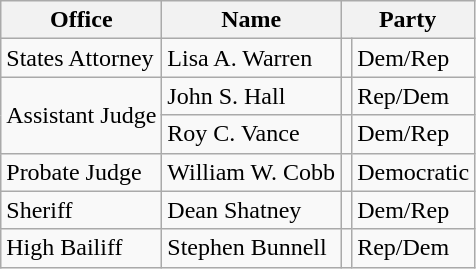<table class="wikitable sortable">
<tr>
<th>Office</th>
<th>Name</th>
<th colspan="2">Party</th>
</tr>
<tr>
<td>States Attorney</td>
<td>Lisa A. Warren</td>
<td></td>
<td>Dem/Rep</td>
</tr>
<tr>
<td rowspan=2>Assistant Judge</td>
<td>John S. Hall</td>
<td></td>
<td>Rep/Dem</td>
</tr>
<tr>
<td>Roy C. Vance</td>
<td></td>
<td>Dem/Rep</td>
</tr>
<tr>
<td>Probate Judge</td>
<td>William W. Cobb</td>
<td></td>
<td>Democratic</td>
</tr>
<tr>
<td>Sheriff</td>
<td>Dean Shatney</td>
<td></td>
<td>Dem/Rep</td>
</tr>
<tr>
<td>High Bailiff</td>
<td>Stephen Bunnell</td>
<td></td>
<td>Rep/Dem</td>
</tr>
</table>
